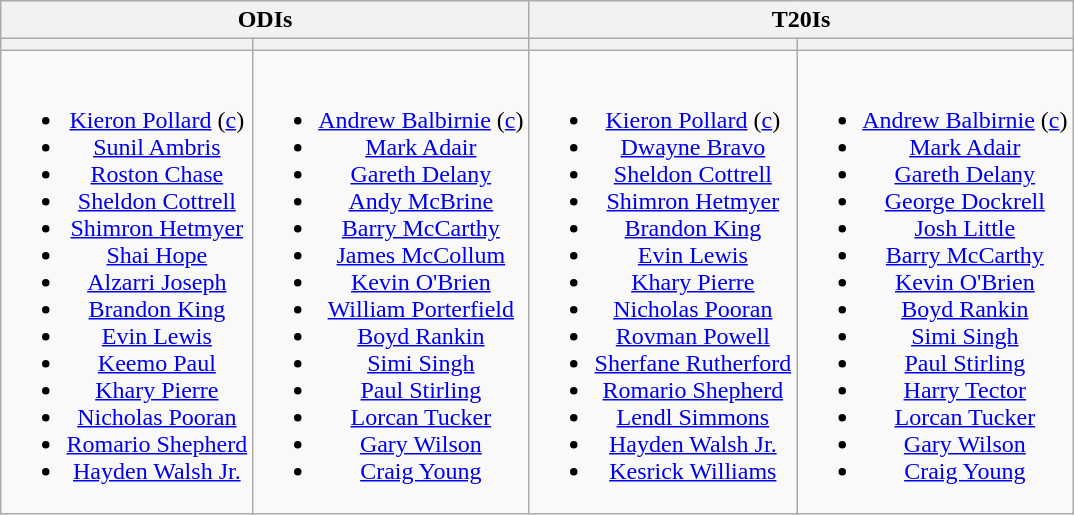<table class="wikitable" style="text-align:center; margin:auto">
<tr>
<th colspan=2>ODIs</th>
<th colspan=2>T20Is</th>
</tr>
<tr>
<th></th>
<th></th>
<th></th>
<th></th>
</tr>
<tr style="vertical-align:top">
<td><br><ul><li><a href='#'>Kieron Pollard</a> (<a href='#'>c</a>)</li><li><a href='#'>Sunil Ambris</a></li><li><a href='#'>Roston Chase</a></li><li><a href='#'>Sheldon Cottrell</a></li><li><a href='#'>Shimron Hetmyer</a></li><li><a href='#'>Shai Hope</a></li><li><a href='#'>Alzarri Joseph</a></li><li><a href='#'>Brandon King</a></li><li><a href='#'>Evin Lewis</a></li><li><a href='#'>Keemo Paul</a></li><li><a href='#'>Khary Pierre</a></li><li><a href='#'>Nicholas Pooran</a></li><li><a href='#'>Romario Shepherd</a></li><li><a href='#'>Hayden Walsh Jr.</a></li></ul></td>
<td><br><ul><li><a href='#'>Andrew Balbirnie</a> (<a href='#'>c</a>)</li><li><a href='#'>Mark Adair</a></li><li><a href='#'>Gareth Delany</a></li><li><a href='#'>Andy McBrine</a></li><li><a href='#'>Barry McCarthy</a></li><li><a href='#'>James McCollum</a></li><li><a href='#'>Kevin O'Brien</a></li><li><a href='#'>William Porterfield</a></li><li><a href='#'>Boyd Rankin</a></li><li><a href='#'>Simi Singh</a></li><li><a href='#'>Paul Stirling</a></li><li><a href='#'>Lorcan Tucker</a></li><li><a href='#'>Gary Wilson</a></li><li><a href='#'>Craig Young</a></li></ul></td>
<td><br><ul><li><a href='#'>Kieron Pollard</a> (<a href='#'>c</a>)</li><li><a href='#'>Dwayne Bravo</a></li><li><a href='#'>Sheldon Cottrell</a></li><li><a href='#'>Shimron Hetmyer</a></li><li><a href='#'>Brandon King</a></li><li><a href='#'>Evin Lewis</a></li><li><a href='#'>Khary Pierre</a></li><li><a href='#'>Nicholas Pooran</a></li><li><a href='#'>Rovman Powell</a></li><li><a href='#'>Sherfane Rutherford</a></li><li><a href='#'>Romario Shepherd</a></li><li><a href='#'>Lendl Simmons</a></li><li><a href='#'>Hayden Walsh Jr.</a></li><li><a href='#'>Kesrick Williams</a></li></ul></td>
<td><br><ul><li><a href='#'>Andrew Balbirnie</a> (<a href='#'>c</a>)</li><li><a href='#'>Mark Adair</a></li><li><a href='#'>Gareth Delany</a></li><li><a href='#'>George Dockrell</a></li><li><a href='#'>Josh Little</a></li><li><a href='#'>Barry McCarthy</a></li><li><a href='#'>Kevin O'Brien</a></li><li><a href='#'>Boyd Rankin</a></li><li><a href='#'>Simi Singh</a></li><li><a href='#'>Paul Stirling</a></li><li><a href='#'>Harry Tector</a></li><li><a href='#'>Lorcan Tucker</a></li><li><a href='#'>Gary Wilson</a></li><li><a href='#'>Craig Young</a></li></ul></td>
</tr>
</table>
